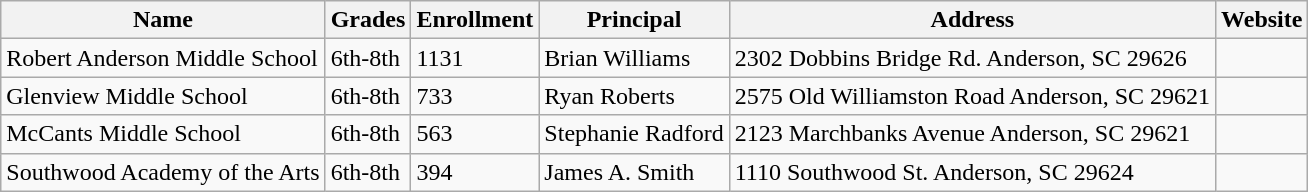<table class="wikitable">
<tr>
<th>Name</th>
<th>Grades</th>
<th>Enrollment</th>
<th>Principal</th>
<th>Address</th>
<th>Website</th>
</tr>
<tr>
<td>Robert Anderson Middle School</td>
<td>6th-8th</td>
<td>1131</td>
<td>Brian Williams</td>
<td>2302 Dobbins Bridge Rd. Anderson, SC 29626</td>
<td></td>
</tr>
<tr>
<td>Glenview Middle School</td>
<td>6th-8th</td>
<td>733</td>
<td>Ryan Roberts</td>
<td>2575 Old Williamston Road Anderson, SC 29621</td>
<td></td>
</tr>
<tr>
<td>McCants Middle School</td>
<td>6th-8th</td>
<td>563</td>
<td>Stephanie Radford</td>
<td>2123 Marchbanks Avenue Anderson, SC 29621</td>
<td></td>
</tr>
<tr>
<td>Southwood Academy of the Arts</td>
<td>6th-8th</td>
<td>394</td>
<td>James A. Smith</td>
<td>1110 Southwood St. Anderson, SC 29624</td>
<td></td>
</tr>
</table>
